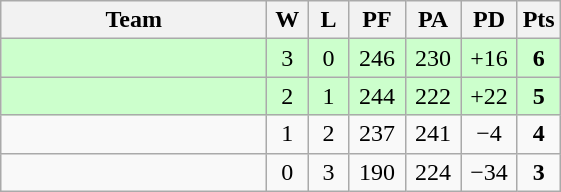<table class="wikitable" style="text-align:center;">
<tr>
<th width=170>Team</th>
<th width=20>W</th>
<th width=20>L</th>
<th width=30>PF</th>
<th width=30>PA</th>
<th width=30>PD</th>
<th width=20>Pts</th>
</tr>
<tr bgcolor="#ccffcc">
<td align=left></td>
<td>3</td>
<td>0</td>
<td>246</td>
<td>230</td>
<td>+16</td>
<td><strong>6</strong></td>
</tr>
<tr bgcolor="#ccffcc">
<td align=left></td>
<td>2</td>
<td>1</td>
<td>244</td>
<td>222</td>
<td>+22</td>
<td><strong>5</strong></td>
</tr>
<tr>
<td align=left></td>
<td>1</td>
<td>2</td>
<td>237</td>
<td>241</td>
<td>−4</td>
<td><strong>4</strong></td>
</tr>
<tr>
<td align=left></td>
<td>0</td>
<td>3</td>
<td>190</td>
<td>224</td>
<td>−34</td>
<td><strong>3</strong></td>
</tr>
</table>
